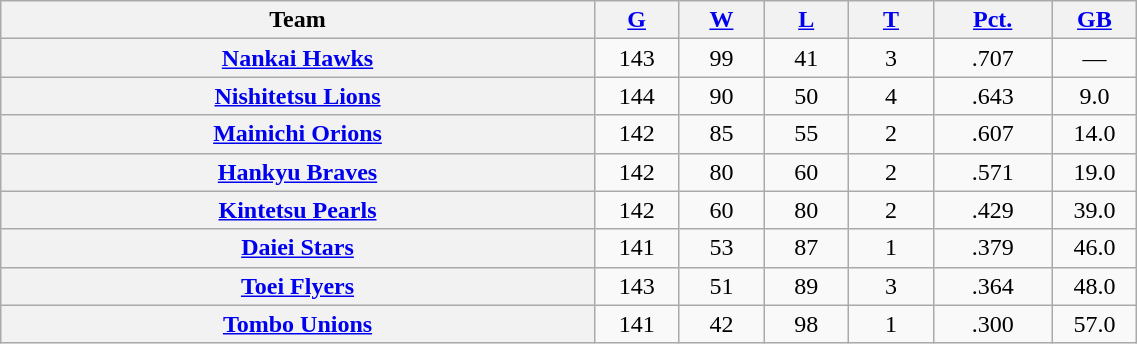<table class="wikitable plainrowheaders" width="60%" style="text-align:center;">
<tr>
<th scope="col" width="35%">Team</th>
<th scope="col" width="5%"><a href='#'>G</a></th>
<th scope="col" width="5%"><a href='#'>W</a></th>
<th scope="col" width="5%"><a href='#'>L</a></th>
<th scope="col" width="5%"><a href='#'>T</a></th>
<th scope="col" width="7%"><a href='#'>Pct.</a></th>
<th scope="col" width="5%"><a href='#'>GB</a></th>
</tr>
<tr>
<th scope="row" style="text-align:center;"><a href='#'>Nankai Hawks</a></th>
<td>143</td>
<td>99</td>
<td>41</td>
<td>3</td>
<td>.707</td>
<td>—</td>
</tr>
<tr>
<th scope="row" style="text-align:center;"><a href='#'>Nishitetsu Lions</a></th>
<td>144</td>
<td>90</td>
<td>50</td>
<td>4</td>
<td>.643</td>
<td>9.0</td>
</tr>
<tr>
<th scope="row" style="text-align:center;"><a href='#'>Mainichi Orions</a></th>
<td>142</td>
<td>85</td>
<td>55</td>
<td>2</td>
<td>.607</td>
<td>14.0</td>
</tr>
<tr>
<th scope="row" style="text-align:center;"><a href='#'>Hankyu Braves</a></th>
<td>142</td>
<td>80</td>
<td>60</td>
<td>2</td>
<td>.571</td>
<td>19.0</td>
</tr>
<tr>
<th scope="row" style="text-align:center;"><a href='#'>Kintetsu Pearls</a></th>
<td>142</td>
<td>60</td>
<td>80</td>
<td>2</td>
<td>.429</td>
<td>39.0</td>
</tr>
<tr>
<th scope="row" style="text-align:center;"><a href='#'>Daiei Stars</a></th>
<td>141</td>
<td>53</td>
<td>87</td>
<td>1</td>
<td>.379</td>
<td>46.0</td>
</tr>
<tr>
<th scope="row" style="text-align:center;"><a href='#'>Toei Flyers</a></th>
<td>143</td>
<td>51</td>
<td>89</td>
<td>3</td>
<td>.364</td>
<td>48.0</td>
</tr>
<tr>
<th scope="row" style="text-align:center;"><a href='#'>Tombo Unions</a></th>
<td>141</td>
<td>42</td>
<td>98</td>
<td>1</td>
<td>.300</td>
<td>57.0</td>
</tr>
</table>
